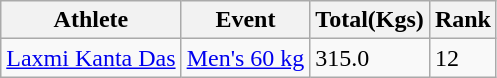<table class="wikitable">
<tr>
<th>Athlete</th>
<th>Event</th>
<th>Total(Kgs)</th>
<th>Rank</th>
</tr>
<tr>
<td><a href='#'>Laxmi Kanta Das</a></td>
<td><a href='#'>Men's 60 kg</a></td>
<td>315.0</td>
<td>12</td>
</tr>
</table>
